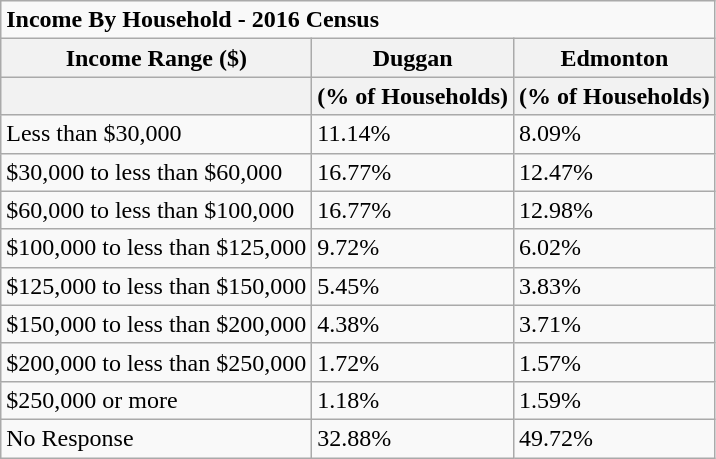<table class="wikitable">
<tr>
<td colspan="3"><strong>Income By Household - 2016 Census</strong></td>
</tr>
<tr>
<th>Income Range ($)</th>
<th>Duggan</th>
<th>Edmonton</th>
</tr>
<tr>
<th></th>
<th>(% of Households)</th>
<th>(% of Households)</th>
</tr>
<tr>
<td>Less than $30,000</td>
<td>11.14%</td>
<td>8.09%</td>
</tr>
<tr>
<td>$30,000 to less than $60,000</td>
<td>16.77%</td>
<td>12.47%</td>
</tr>
<tr>
<td>$60,000 to less than $100,000</td>
<td>16.77%</td>
<td>12.98%</td>
</tr>
<tr>
<td>$100,000 to less than $125,000</td>
<td>9.72%</td>
<td>6.02%</td>
</tr>
<tr>
<td>$125,000 to less than $150,000</td>
<td>5.45%</td>
<td>3.83%</td>
</tr>
<tr>
<td>$150,000 to less than $200,000</td>
<td>4.38%</td>
<td>3.71%</td>
</tr>
<tr>
<td>$200,000 to less than $250,000</td>
<td>1.72%</td>
<td>1.57%</td>
</tr>
<tr>
<td>$250,000 or more</td>
<td>1.18%</td>
<td>1.59%</td>
</tr>
<tr>
<td>No Response</td>
<td>32.88%</td>
<td>49.72%</td>
</tr>
</table>
